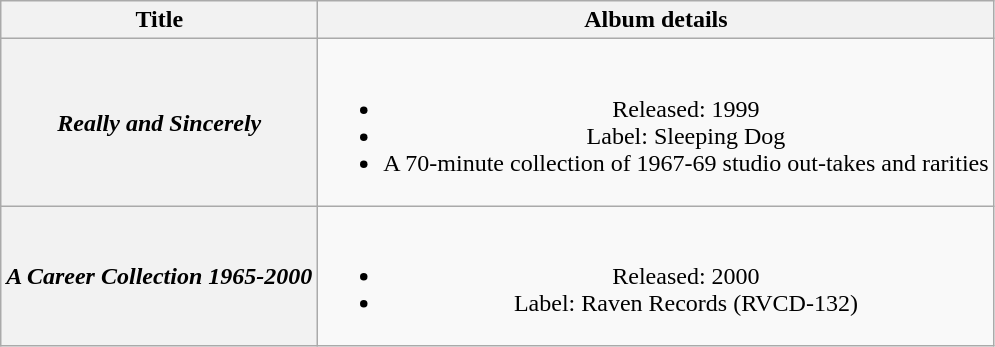<table class="wikitable plainrowheaders" style="text-align:center;" border="1">
<tr>
<th>Title</th>
<th>Album details</th>
</tr>
<tr>
<th scope="row"><em>Really and Sincerely</em></th>
<td><br><ul><li>Released: 1999</li><li>Label: Sleeping Dog</li><li>A 70-minute collection of 1967-69 studio out-takes and rarities</li></ul></td>
</tr>
<tr>
<th scope="row"><em>A Career Collection 1965-2000</em></th>
<td><br><ul><li>Released: 2000</li><li>Label: Raven Records (RVCD-132)</li></ul></td>
</tr>
</table>
